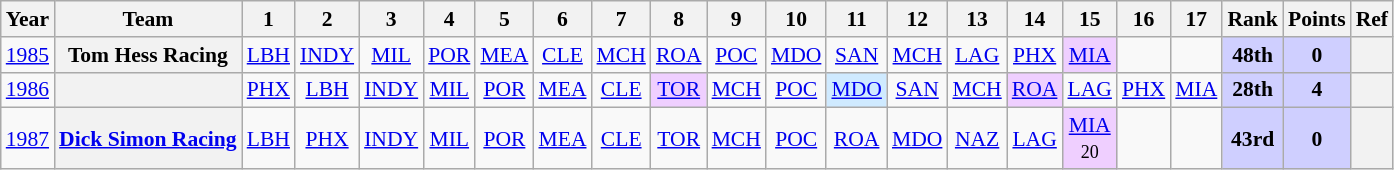<table class="wikitable" style="text-align:center; font-size:90%">
<tr>
<th>Year</th>
<th>Team</th>
<th>1</th>
<th>2</th>
<th>3</th>
<th>4</th>
<th>5</th>
<th>6</th>
<th>7</th>
<th>8</th>
<th>9</th>
<th>10</th>
<th>11</th>
<th>12</th>
<th>13</th>
<th>14</th>
<th>15</th>
<th>16</th>
<th>17</th>
<th>Rank</th>
<th>Points</th>
<th>Ref</th>
</tr>
<tr>
<td><a href='#'>1985</a></td>
<th>Tom Hess Racing</th>
<td><a href='#'>LBH</a></td>
<td><a href='#'>INDY</a></td>
<td><a href='#'>MIL</a></td>
<td><a href='#'>POR</a></td>
<td><a href='#'>MEA</a></td>
<td><a href='#'>CLE</a></td>
<td><a href='#'>MCH</a></td>
<td><a href='#'>ROA</a></td>
<td><a href='#'>POC</a></td>
<td><a href='#'>MDO</a></td>
<td><a href='#'>SAN</a></td>
<td><a href='#'>MCH</a></td>
<td><a href='#'>LAG</a></td>
<td><a href='#'>PHX</a></td>
<td style="background:#efcfff;"><a href='#'>MIA</a><br></td>
<td></td>
<td></td>
<th style="background:#CFCFFF;">48th</th>
<th style="background:#CFCFFF;">0</th>
<th></th>
</tr>
<tr>
<td><a href='#'>1986</a></td>
<th></th>
<td><a href='#'>PHX</a></td>
<td><a href='#'>LBH</a></td>
<td><a href='#'>INDY</a></td>
<td><a href='#'>MIL</a></td>
<td><a href='#'>POR</a></td>
<td><a href='#'>MEA</a></td>
<td><a href='#'>CLE</a></td>
<td style="background:#EFCFFF;"><a href='#'>TOR</a><br></td>
<td><a href='#'>MCH</a></td>
<td><a href='#'>POC</a></td>
<td style="background:#CFEAFF;"><a href='#'>MDO</a><br></td>
<td><a href='#'>SAN</a></td>
<td><a href='#'>MCH</a></td>
<td style="background:#EFCFFF;"><a href='#'>ROA</a><br></td>
<td><a href='#'>LAG</a></td>
<td><a href='#'>PHX</a></td>
<td><a href='#'>MIA</a></td>
<th style="background:#CFCFFF;">28th</th>
<th style="background:#CFCFFF;">4</th>
<th></th>
</tr>
<tr>
<td><a href='#'>1987</a></td>
<th><a href='#'>Dick Simon Racing</a></th>
<td><a href='#'>LBH</a></td>
<td><a href='#'>PHX</a></td>
<td><a href='#'>INDY</a></td>
<td><a href='#'>MIL</a></td>
<td><a href='#'>POR</a></td>
<td><a href='#'>MEA</a></td>
<td><a href='#'>CLE</a></td>
<td><a href='#'>TOR</a></td>
<td><a href='#'>MCH</a></td>
<td><a href='#'>POC</a></td>
<td><a href='#'>ROA</a></td>
<td><a href='#'>MDO</a></td>
<td><a href='#'>NAZ</a></td>
<td><a href='#'>LAG</a></td>
<td style="background:#EFCFFF;"><a href='#'>MIA</a><br><small>20</small></td>
<td></td>
<td></td>
<th style="background:#CFCFFF;">43rd</th>
<th style="background:#CFCFFF;">0</th>
<th></th>
</tr>
</table>
